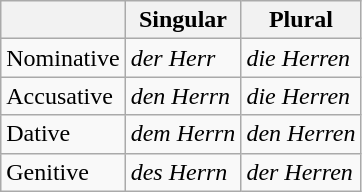<table class="wikitable">
<tr>
<th></th>
<th>Singular</th>
<th>Plural</th>
</tr>
<tr>
<td>Nominative</td>
<td><em>der Herr</em></td>
<td><em>die Herren</em></td>
</tr>
<tr>
<td>Accusative</td>
<td><em>den Herrn</em></td>
<td><em>die Herren</em></td>
</tr>
<tr>
<td>Dative</td>
<td><em>dem Herrn</em></td>
<td><em>den Herren</em></td>
</tr>
<tr>
<td>Genitive</td>
<td><em>des Herrn</em></td>
<td><em>der Herren</em></td>
</tr>
</table>
